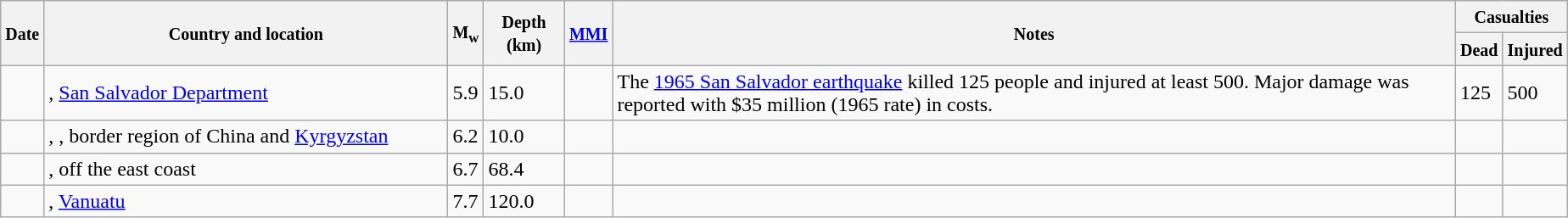<table class="wikitable sortable sort-under" style="border:1px black; margin-left:1em;">
<tr>
<th rowspan="2"><small>Date</small></th>
<th rowspan="2" style="width: 310px"><small>Country and location</small></th>
<th rowspan="2"><small>M<sub>w</sub></small></th>
<th rowspan="2"><small>Depth (km)</small></th>
<th rowspan="2"><small><a href='#'>MMI</a></small></th>
<th rowspan="2" class="unsortable"><small>Notes</small></th>
<th colspan="2"><small>Casualties</small></th>
</tr>
<tr>
<th><small>Dead</small></th>
<th><small>Injured</small></th>
</tr>
<tr>
<td></td>
<td>, <a href='#'>San Salvador Department</a></td>
<td>5.9</td>
<td>15.0</td>
<td></td>
<td>The <a href='#'>1965 San Salvador earthquake</a> killed 125 people and injured at least 500. Major damage was reported with $35 million (1965 rate) in costs.</td>
<td>125</td>
<td>500</td>
</tr>
<tr>
<td></td>
<td>, , border region of China and <a href='#'>Kyrgyzstan</a></td>
<td>6.2</td>
<td>10.0</td>
<td></td>
<td></td>
<td></td>
<td></td>
</tr>
<tr>
<td></td>
<td>, off the east coast</td>
<td>6.7</td>
<td>68.4</td>
<td></td>
<td></td>
<td></td>
<td></td>
</tr>
<tr>
<td></td>
<td>, <a href='#'>Vanuatu</a></td>
<td>7.7</td>
<td>120.0</td>
<td></td>
<td></td>
<td></td>
<td></td>
</tr>
</table>
